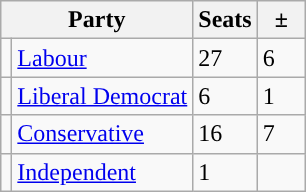<table class="wikitable">
<tr>
<th colspan="2">Party</th>
<th>Seats</th>
<th>  ±  </th>
</tr>
<tr>
<td style="background-color: "></td>
<td><a href='#'>Labour</a></td>
<td>27</td>
<td> 6</td>
</tr>
<tr>
<td style="background-color: "></td>
<td><a href='#'>Liberal Democrat</a></td>
<td>6</td>
<td> 1</td>
</tr>
<tr>
<td style="background-color: "></td>
<td><a href='#'>Conservative</a></td>
<td>16</td>
<td> 7</td>
</tr>
<tr>
<td style="background-color: "></td>
<td><a href='#'>Independent</a></td>
<td>1</td>
<td></td>
</tr>
</table>
